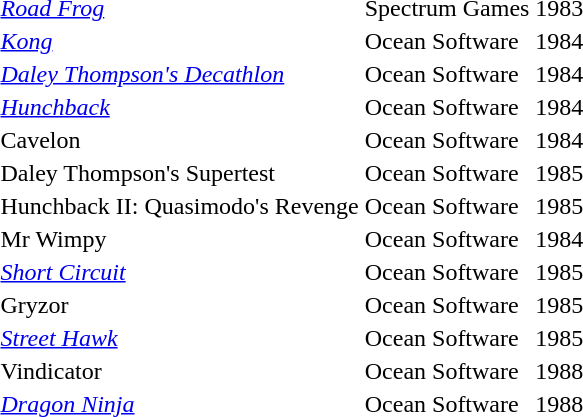<table>
<tr>
<td><em><a href='#'>Road Frog</a></em></td>
<td>Spectrum Games</td>
<td>1983</td>
</tr>
<tr>
<td><em><a href='#'>Kong</a></em></td>
<td>Ocean Software</td>
<td>1984</td>
</tr>
<tr>
<td><em><a href='#'>Daley Thompson's Decathlon</a></em></td>
<td>Ocean Software</td>
<td>1984</td>
</tr>
<tr>
<td><em><a href='#'>Hunchback</a></em></td>
<td>Ocean Software</td>
<td>1984</td>
</tr>
<tr>
<td>Cavelon</td>
<td>Ocean Software</td>
<td>1984</td>
</tr>
<tr>
<td>Daley Thompson's Supertest</td>
<td>Ocean Software</td>
<td>1985</td>
</tr>
<tr>
<td>Hunchback II: Quasimodo's Revenge</td>
<td>Ocean Software</td>
<td>1985</td>
</tr>
<tr>
<td>Mr Wimpy</td>
<td>Ocean Software</td>
<td>1984</td>
</tr>
<tr>
<td><em><a href='#'>Short Circuit</a></em></td>
<td>Ocean Software</td>
<td>1985</td>
</tr>
<tr>
<td>Gryzor</td>
<td>Ocean Software</td>
<td>1985</td>
</tr>
<tr>
<td><em><a href='#'>Street Hawk</a></em></td>
<td>Ocean Software</td>
<td>1985</td>
</tr>
<tr>
<td>Vindicator</td>
<td>Ocean Software</td>
<td>1988</td>
</tr>
<tr>
<td><em><a href='#'>Dragon Ninja</a></em></td>
<td>Ocean Software</td>
<td>1988</td>
</tr>
</table>
